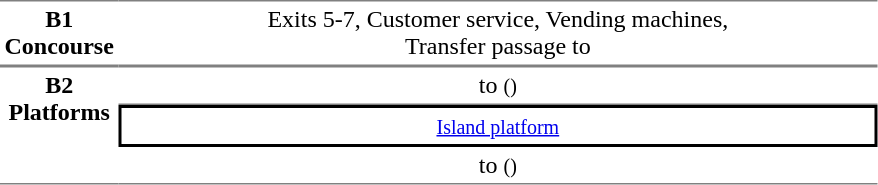<table table border=0 cellspacing=0 cellpadding=3>
<tr>
<td style="border-bottom:solid 1px gray; border-top:solid 1px gray;text-align:center" valign=top><strong>B1<br>Concourse</strong></td>
<td style="border-bottom:solid 1px gray; border-top:solid 1px gray;text-align:center;" valign=top width=500>Exits 5-7, Customer service, Vending machines,<br>Transfer passage to </td>
</tr>
<tr>
<td style="border-bottom:solid 1px gray; border-top:solid 1px gray;text-align:center" rowspan="3" valign=top><strong>B2<br>Platforms</strong></td>
<td style="border-bottom:solid 1px gray; border-top:solid 1px gray;text-align:center;">  to  <small>()</small></td>
</tr>
<tr>
<td style="border-right:solid 2px black;border-left:solid 2px black;border-top:solid 2px black;border-bottom:solid 2px black;text-align:center;" colspan=2><small><a href='#'>Island platform</a></small></td>
</tr>
<tr>
<td style="border-bottom:solid 1px gray;text-align:center;"> to  <small>() </small></td>
</tr>
</table>
